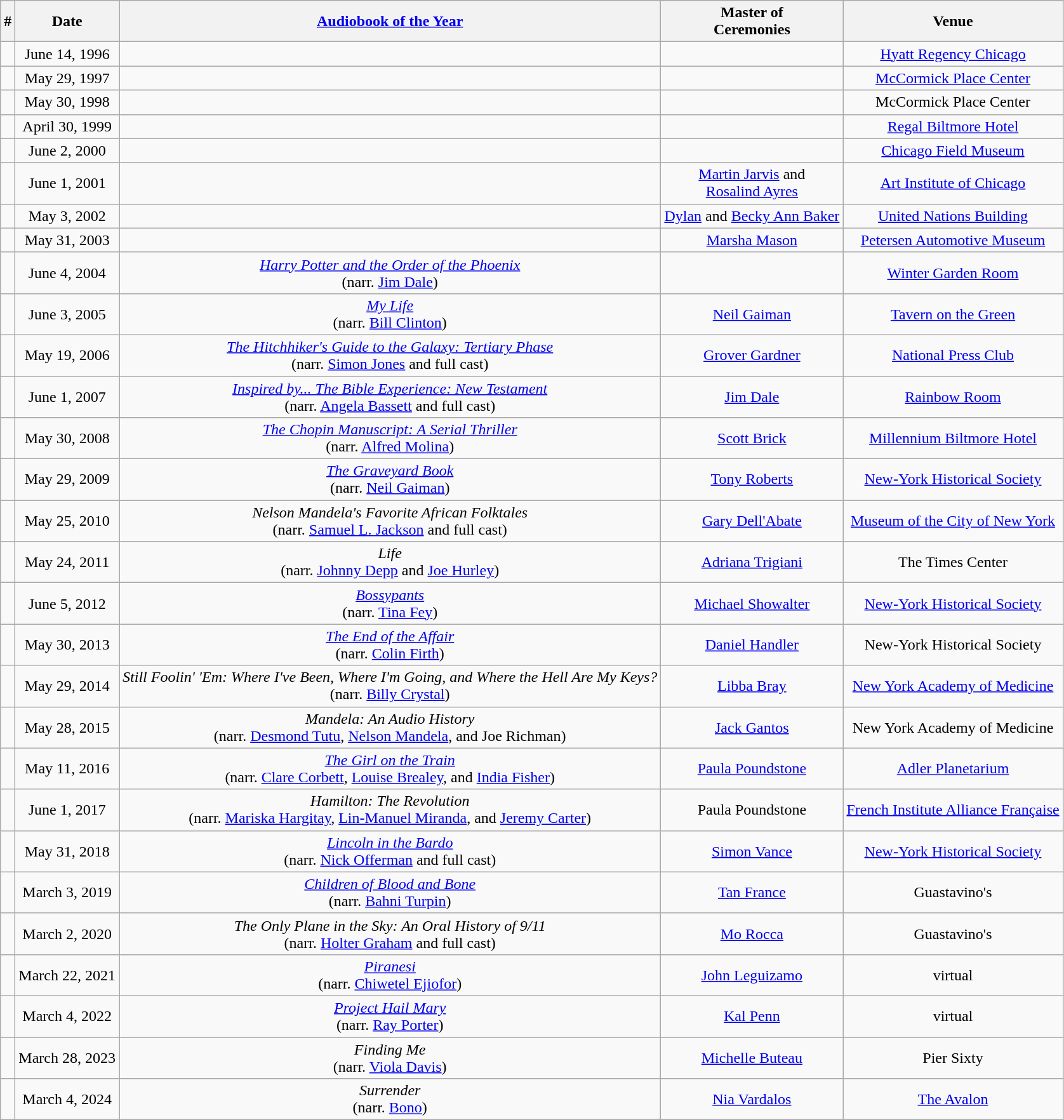<table class="sortable wikitable" style="text-align: center">
<tr>
<th>#</th>
<th>Date</th>
<th><a href='#'>Audiobook of the Year</a></th>
<th>Master of<br>Ceremonies</th>
<th>Venue</th>
</tr>
<tr>
<td></td>
<td>June 14, 1996</td>
<td></td>
<td></td>
<td><a href='#'>Hyatt Regency Chicago</a><br></td>
</tr>
<tr>
<td></td>
<td>May 29, 1997</td>
<td></td>
<td></td>
<td><a href='#'>McCormick Place Center</a><br></td>
</tr>
<tr>
<td></td>
<td>May 30, 1998</td>
<td></td>
<td></td>
<td>McCormick Place Center<br></td>
</tr>
<tr>
<td></td>
<td>April 30, 1999</td>
<td></td>
<td></td>
<td><a href='#'>Regal Biltmore Hotel</a><br></td>
</tr>
<tr>
<td></td>
<td>June 2, 2000</td>
<td></td>
<td></td>
<td><a href='#'>Chicago Field Museum</a><br></td>
</tr>
<tr>
<td></td>
<td>June 1, 2001</td>
<td></td>
<td><a href='#'>Martin Jarvis</a> and<br><a href='#'>Rosalind Ayres</a></td>
<td><a href='#'>Art Institute of Chicago</a><br></td>
</tr>
<tr>
<td></td>
<td>May 3, 2002</td>
<td></td>
<td><a href='#'>Dylan</a> and <a href='#'>Becky Ann Baker</a></td>
<td><a href='#'>United Nations Building</a><br></td>
</tr>
<tr>
<td></td>
<td>May 31, 2003</td>
<td></td>
<td><a href='#'>Marsha Mason</a></td>
<td><a href='#'>Petersen Automotive Museum</a><br></td>
</tr>
<tr>
<td></td>
<td>June 4, 2004</td>
<td><em><a href='#'>Harry Potter and the Order of the Phoenix</a></em><br>(narr. <a href='#'>Jim Dale</a>)</td>
<td></td>
<td><a href='#'>Winter Garden Room</a><br></td>
</tr>
<tr>
<td></td>
<td>June 3, 2005</td>
<td><em><a href='#'>My Life</a></em><br>(narr. <a href='#'>Bill Clinton</a>)</td>
<td><a href='#'>Neil Gaiman</a></td>
<td><a href='#'>Tavern on the Green</a><br></td>
</tr>
<tr>
<td></td>
<td>May 19, 2006</td>
<td><em><a href='#'>The Hitchhiker's Guide to the Galaxy: Tertiary Phase</a></em><br>(narr. <a href='#'>Simon Jones</a> and full cast)</td>
<td><a href='#'>Grover Gardner</a></td>
<td><a href='#'>National Press Club</a><br></td>
</tr>
<tr>
<td></td>
<td>June 1, 2007</td>
<td><em><a href='#'>Inspired by... The Bible Experience: New Testament</a></em><br>(narr. <a href='#'>Angela Bassett</a> and full cast)</td>
<td><a href='#'>Jim Dale</a></td>
<td><a href='#'>Rainbow Room</a><br></td>
</tr>
<tr>
<td></td>
<td>May 30, 2008</td>
<td><em><a href='#'>The Chopin Manuscript: A Serial Thriller</a></em><br>(narr. <a href='#'>Alfred Molina</a>)</td>
<td><a href='#'>Scott Brick</a></td>
<td><a href='#'>Millennium Biltmore Hotel</a><br></td>
</tr>
<tr>
<td></td>
<td>May 29, 2009</td>
<td><em><a href='#'>The Graveyard Book</a></em><br>(narr. <a href='#'>Neil Gaiman</a>)</td>
<td><a href='#'>Tony Roberts</a></td>
<td><a href='#'>New-York Historical Society</a><br></td>
</tr>
<tr>
<td></td>
<td>May 25, 2010</td>
<td><em>Nelson Mandela's Favorite African Folktales</em><br>(narr. <a href='#'>Samuel L. Jackson</a> and full cast)</td>
<td><a href='#'>Gary Dell'Abate</a></td>
<td><a href='#'>Museum of the City of New York</a><br></td>
</tr>
<tr>
<td></td>
<td>May 24, 2011</td>
<td><em>Life</em><br>(narr. <a href='#'>Johnny Depp</a> and <a href='#'>Joe Hurley</a>)</td>
<td><a href='#'>Adriana Trigiani</a></td>
<td>The Times Center<br></td>
</tr>
<tr>
<td></td>
<td>June 5, 2012</td>
<td><em><a href='#'>Bossypants</a></em><br>(narr. <a href='#'>Tina Fey</a>)</td>
<td><a href='#'>Michael Showalter</a></td>
<td><a href='#'>New-York Historical Society</a><br></td>
</tr>
<tr>
<td></td>
<td>May 30, 2013</td>
<td><em><a href='#'>The End of the Affair</a></em><br>(narr. <a href='#'>Colin Firth</a>)</td>
<td><a href='#'>Daniel Handler</a></td>
<td>New-York Historical Society<br></td>
</tr>
<tr>
<td></td>
<td>May 29, 2014</td>
<td><em>Still Foolin' 'Em: Where I've Been, Where I'm Going, and Where the Hell Are My Keys?</em><br>(narr. <a href='#'>Billy Crystal</a>)</td>
<td><a href='#'>Libba Bray</a></td>
<td><a href='#'>New York Academy of Medicine</a><br></td>
</tr>
<tr>
<td></td>
<td>May 28, 2015</td>
<td><em>Mandela: An Audio History</em><br>(narr. <a href='#'>Desmond Tutu</a>, <a href='#'>Nelson Mandela</a>, and Joe Richman)</td>
<td><a href='#'>Jack Gantos</a></td>
<td>New York Academy of Medicine<br></td>
</tr>
<tr>
<td></td>
<td>May 11, 2016</td>
<td><em><a href='#'>The Girl on the Train</a></em><br>(narr. <a href='#'>Clare Corbett</a>, <a href='#'>Louise Brealey</a>, and <a href='#'>India Fisher</a>)</td>
<td><a href='#'>Paula Poundstone</a></td>
<td><a href='#'>Adler Planetarium</a><br></td>
</tr>
<tr>
<td></td>
<td>June 1, 2017</td>
<td><em>Hamilton: The Revolution</em><br>(narr. <a href='#'>Mariska Hargitay</a>, <a href='#'>Lin-Manuel Miranda</a>, and <a href='#'>Jeremy Carter</a>)</td>
<td>Paula Poundstone</td>
<td><a href='#'>French Institute Alliance Française</a><br></td>
</tr>
<tr>
<td></td>
<td>May 31, 2018</td>
<td><em><a href='#'>Lincoln in the Bardo</a></em><br>(narr. <a href='#'>Nick Offerman</a> and full cast)</td>
<td><a href='#'>Simon Vance</a></td>
<td><a href='#'>New-York Historical Society</a><br></td>
</tr>
<tr>
<td></td>
<td>March 3, 2019</td>
<td><em><a href='#'>Children of Blood and Bone</a></em><br>(narr. <a href='#'>Bahni Turpin</a>)</td>
<td><a href='#'>Tan France</a></td>
<td>Guastavino's<br></td>
</tr>
<tr>
<td></td>
<td>March 2, 2020</td>
<td><em>The Only Plane in the Sky: An Oral History of 9/11</em><br>(narr. <a href='#'>Holter Graham</a> and full cast)</td>
<td><a href='#'>Mo Rocca</a></td>
<td>Guastavino's <br></td>
</tr>
<tr>
<td></td>
<td>March 22, 2021</td>
<td><em><a href='#'>Piranesi</a></em><br>(narr. <a href='#'>Chiwetel Ejiofor</a>)</td>
<td><a href='#'>John Leguizamo</a></td>
<td>virtual<br></td>
</tr>
<tr>
<td></td>
<td>March 4, 2022</td>
<td><em><a href='#'>Project Hail Mary</a></em><br>(narr. <a href='#'>Ray Porter</a>)</td>
<td><a href='#'>Kal Penn</a></td>
<td>virtual<br></td>
</tr>
<tr>
<td></td>
<td>March 28, 2023</td>
<td><em>Finding Me</em><br>(narr. <a href='#'>Viola Davis</a>)</td>
<td><a href='#'>Michelle Buteau</a></td>
<td>Pier Sixty<br></td>
</tr>
<tr>
<td></td>
<td>March 4, 2024</td>
<td><em>Surrender</em><br>(narr. <a href='#'>Bono</a>)</td>
<td><a href='#'>Nia Vardalos</a></td>
<td><a href='#'>The Avalon</a><br></td>
</tr>
</table>
